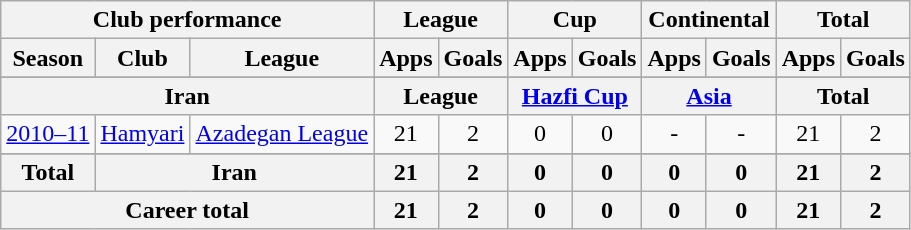<table class="wikitable" style="text-align:center">
<tr>
<th colspan=3>Club performance</th>
<th colspan=2>League</th>
<th colspan=2>Cup</th>
<th colspan=2>Continental</th>
<th colspan=2>Total</th>
</tr>
<tr>
<th>Season</th>
<th>Club</th>
<th>League</th>
<th>Apps</th>
<th>Goals</th>
<th>Apps</th>
<th>Goals</th>
<th>Apps</th>
<th>Goals</th>
<th>Apps</th>
<th>Goals</th>
</tr>
<tr>
</tr>
<tr>
<th colspan=3>Iran</th>
<th colspan=2>League</th>
<th colspan=2><a href='#'>Hazfi Cup</a></th>
<th colspan=2><a href='#'>Asia</a></th>
<th colspan=2>Total</th>
</tr>
<tr>
<td><a href='#'>2010–11</a></td>
<td rowspan="1"><a href='#'>Hamyari</a></td>
<td rowspan="1"><a href='#'>Azadegan League</a></td>
<td>21</td>
<td>2</td>
<td>0</td>
<td>0</td>
<td>-</td>
<td>-</td>
<td>21</td>
<td>2</td>
</tr>
<tr>
</tr>
<tr>
<th rowspan=1>Total</th>
<th colspan=2>Iran</th>
<th>21</th>
<th>2</th>
<th>0</th>
<th>0</th>
<th>0</th>
<th>0</th>
<th>21</th>
<th>2</th>
</tr>
<tr>
<th colspan=3>Career total</th>
<th>21</th>
<th>2</th>
<th>0</th>
<th>0</th>
<th>0</th>
<th>0</th>
<th>21</th>
<th>2</th>
</tr>
</table>
